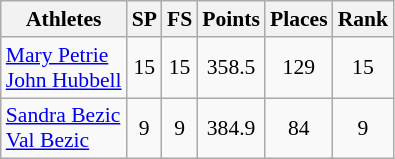<table class="wikitable" border="1" style="font-size:90%">
<tr>
<th>Athletes</th>
<th>SP</th>
<th>FS</th>
<th>Points</th>
<th>Places</th>
<th>Rank</th>
</tr>
<tr align=center>
<td align=left><a href='#'>Mary Petrie</a><br><a href='#'>John Hubbell</a></td>
<td>15</td>
<td>15</td>
<td>358.5</td>
<td>129</td>
<td>15</td>
</tr>
<tr align=center>
<td align=left><a href='#'>Sandra Bezic</a><br><a href='#'>Val Bezic</a></td>
<td>9</td>
<td>9</td>
<td>384.9</td>
<td>84</td>
<td>9</td>
</tr>
</table>
